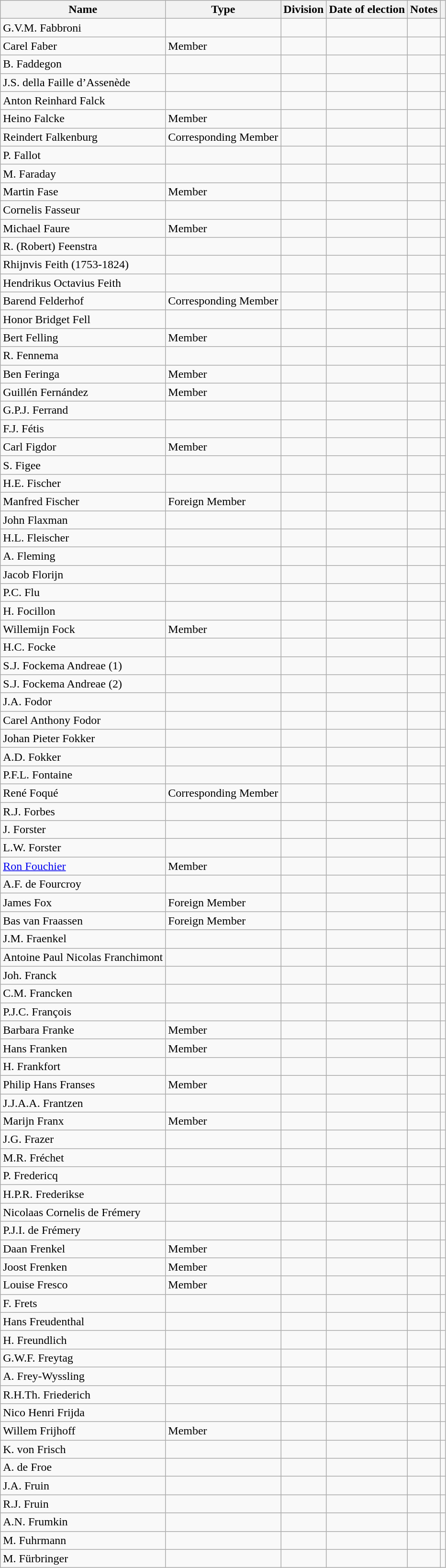<table class="wikitable">
<tr>
<th>Name</th>
<th>Type</th>
<th>Division</th>
<th>Date of election</th>
<th>Notes</th>
<th></th>
</tr>
<tr>
<td>G.V.M. Fabbroni</td>
<td></td>
<td></td>
<td></td>
<td></td>
<td></td>
</tr>
<tr>
<td>Carel Faber</td>
<td>Member</td>
<td></td>
<td></td>
<td></td>
<td></td>
</tr>
<tr>
<td>B. Faddegon</td>
<td></td>
<td></td>
<td></td>
<td></td>
<td></td>
</tr>
<tr>
<td>J.S. della Faille d’Assenède</td>
<td></td>
<td></td>
<td></td>
<td></td>
<td></td>
</tr>
<tr>
<td>Anton Reinhard Falck</td>
<td></td>
<td></td>
<td></td>
<td></td>
<td></td>
</tr>
<tr>
<td>Heino Falcke</td>
<td>Member</td>
<td></td>
<td></td>
<td></td>
<td></td>
</tr>
<tr>
<td>Reindert Falkenburg</td>
<td>Corresponding Member</td>
<td></td>
<td></td>
<td></td>
<td></td>
</tr>
<tr>
<td>P. Fallot</td>
<td></td>
<td></td>
<td></td>
<td></td>
<td></td>
</tr>
<tr>
<td>M. Faraday</td>
<td></td>
<td></td>
<td></td>
<td></td>
<td></td>
</tr>
<tr>
<td>Martin Fase</td>
<td>Member</td>
<td></td>
<td></td>
<td></td>
<td></td>
</tr>
<tr>
<td>Cornelis Fasseur</td>
<td></td>
<td></td>
<td></td>
<td></td>
<td></td>
</tr>
<tr>
<td>Michael Faure</td>
<td>Member</td>
<td></td>
<td></td>
<td></td>
<td></td>
</tr>
<tr>
<td>R. (Robert) Feenstra</td>
<td></td>
<td></td>
<td></td>
<td></td>
<td></td>
</tr>
<tr>
<td>Rhijnvis Feith (1753-1824)</td>
<td></td>
<td></td>
<td></td>
<td></td>
<td></td>
</tr>
<tr>
<td>Hendrikus Octavius Feith</td>
<td></td>
<td></td>
<td></td>
<td></td>
<td></td>
</tr>
<tr>
<td>Barend Felderhof</td>
<td>Corresponding Member</td>
<td></td>
<td></td>
<td></td>
<td></td>
</tr>
<tr>
<td>Honor Bridget Fell</td>
<td></td>
<td></td>
<td></td>
<td></td>
<td></td>
</tr>
<tr>
<td>Bert Felling</td>
<td>Member</td>
<td></td>
<td></td>
<td></td>
<td></td>
</tr>
<tr>
<td>R. Fennema</td>
<td></td>
<td></td>
<td></td>
<td></td>
<td></td>
</tr>
<tr>
<td>Ben Feringa</td>
<td>Member</td>
<td></td>
<td></td>
<td></td>
<td></td>
</tr>
<tr>
<td>Guillén Fernández</td>
<td>Member</td>
<td></td>
<td></td>
<td></td>
<td></td>
</tr>
<tr>
<td>G.P.J. Ferrand</td>
<td></td>
<td></td>
<td></td>
<td></td>
<td></td>
</tr>
<tr>
<td>F.J. Fétis</td>
<td></td>
<td></td>
<td></td>
<td></td>
<td></td>
</tr>
<tr>
<td>Carl Figdor</td>
<td>Member</td>
<td></td>
<td></td>
<td></td>
<td></td>
</tr>
<tr>
<td>S. Figee</td>
<td></td>
<td></td>
<td></td>
<td></td>
<td></td>
</tr>
<tr>
<td>H.E. Fischer</td>
<td></td>
<td></td>
<td></td>
<td></td>
<td></td>
</tr>
<tr>
<td>Manfred Fischer</td>
<td>Foreign Member</td>
<td></td>
<td></td>
<td></td>
<td></td>
</tr>
<tr>
<td>John Flaxman</td>
<td></td>
<td></td>
<td></td>
<td></td>
<td></td>
</tr>
<tr>
<td>H.L. Fleischer</td>
<td></td>
<td></td>
<td></td>
<td></td>
<td></td>
</tr>
<tr>
<td>A. Fleming</td>
<td></td>
<td></td>
<td></td>
<td></td>
<td></td>
</tr>
<tr>
<td>Jacob Florijn</td>
<td></td>
<td></td>
<td></td>
<td></td>
<td></td>
</tr>
<tr>
<td>P.C. Flu</td>
<td></td>
<td></td>
<td></td>
<td></td>
<td></td>
</tr>
<tr>
<td>H. Focillon</td>
<td></td>
<td></td>
<td></td>
<td></td>
<td></td>
</tr>
<tr>
<td>Willemijn Fock</td>
<td>Member</td>
<td></td>
<td></td>
<td></td>
<td></td>
</tr>
<tr>
<td>H.C. Focke</td>
<td></td>
<td></td>
<td></td>
<td></td>
<td></td>
</tr>
<tr>
<td>S.J. Fockema Andreae (1)</td>
<td></td>
<td></td>
<td></td>
<td></td>
<td></td>
</tr>
<tr>
<td>S.J. Fockema Andreae (2)</td>
<td></td>
<td></td>
<td></td>
<td></td>
<td></td>
</tr>
<tr>
<td>J.A. Fodor</td>
<td></td>
<td></td>
<td></td>
<td></td>
<td></td>
</tr>
<tr>
<td>Carel Anthony Fodor</td>
<td></td>
<td></td>
<td></td>
<td></td>
<td></td>
</tr>
<tr>
<td>Johan Pieter Fokker</td>
<td></td>
<td></td>
<td></td>
<td></td>
<td></td>
</tr>
<tr>
<td>A.D. Fokker</td>
<td></td>
<td></td>
<td></td>
<td></td>
<td></td>
</tr>
<tr>
<td>P.F.L. Fontaine</td>
<td></td>
<td></td>
<td></td>
<td></td>
<td></td>
</tr>
<tr>
<td>René Foqué</td>
<td>Corresponding Member</td>
<td></td>
<td></td>
<td></td>
<td></td>
</tr>
<tr>
<td>R.J. Forbes</td>
<td></td>
<td></td>
<td></td>
<td></td>
<td></td>
</tr>
<tr>
<td>J. Forster</td>
<td></td>
<td></td>
<td></td>
<td></td>
<td></td>
</tr>
<tr>
<td>L.W. Forster</td>
<td></td>
<td></td>
<td></td>
<td></td>
<td></td>
</tr>
<tr>
<td><a href='#'>Ron Fouchier</a></td>
<td>Member</td>
<td></td>
<td></td>
<td></td>
<td></td>
</tr>
<tr>
<td>A.F. de Fourcroy</td>
<td></td>
<td></td>
<td></td>
<td></td>
<td></td>
</tr>
<tr>
<td>James Fox</td>
<td>Foreign Member</td>
<td></td>
<td></td>
<td></td>
<td></td>
</tr>
<tr>
<td>Bas van Fraassen</td>
<td>Foreign Member</td>
<td></td>
<td></td>
<td></td>
<td></td>
</tr>
<tr>
<td>J.M. Fraenkel</td>
<td></td>
<td></td>
<td></td>
<td></td>
<td></td>
</tr>
<tr>
<td>Antoine Paul Nicolas Franchimont</td>
<td></td>
<td></td>
<td></td>
<td></td>
<td></td>
</tr>
<tr>
<td>Joh. Franck</td>
<td></td>
<td></td>
<td></td>
<td></td>
<td></td>
</tr>
<tr>
<td>C.M. Francken</td>
<td></td>
<td></td>
<td></td>
<td></td>
<td></td>
</tr>
<tr>
<td>P.J.C. François</td>
<td></td>
<td></td>
<td></td>
<td></td>
<td></td>
</tr>
<tr>
<td>Barbara Franke</td>
<td>Member</td>
<td></td>
<td></td>
<td></td>
<td></td>
</tr>
<tr>
<td>Hans Franken</td>
<td>Member</td>
<td></td>
<td></td>
<td></td>
<td></td>
</tr>
<tr>
<td>H. Frankfort</td>
<td></td>
<td></td>
<td></td>
<td></td>
<td></td>
</tr>
<tr>
<td>Philip Hans Franses</td>
<td>Member</td>
<td></td>
<td></td>
<td></td>
<td></td>
</tr>
<tr>
<td>J.J.A.A. Frantzen</td>
<td></td>
<td></td>
<td></td>
<td></td>
<td></td>
</tr>
<tr>
<td>Marijn Franx</td>
<td>Member</td>
<td></td>
<td></td>
<td></td>
<td></td>
</tr>
<tr>
<td>J.G. Frazer</td>
<td></td>
<td></td>
<td></td>
<td></td>
<td></td>
</tr>
<tr>
<td>M.R. Fréchet</td>
<td></td>
<td></td>
<td></td>
<td></td>
<td></td>
</tr>
<tr>
<td>P. Fredericq</td>
<td></td>
<td></td>
<td></td>
<td></td>
<td></td>
</tr>
<tr>
<td>H.P.R. Frederikse</td>
<td></td>
<td></td>
<td></td>
<td></td>
<td></td>
</tr>
<tr>
<td>Nicolaas Cornelis de Frémery</td>
<td></td>
<td></td>
<td></td>
<td></td>
<td></td>
</tr>
<tr>
<td>P.J.I. de Frémery</td>
<td></td>
<td></td>
<td></td>
<td></td>
<td></td>
</tr>
<tr>
<td>Daan Frenkel</td>
<td>Member</td>
<td></td>
<td></td>
<td></td>
<td></td>
</tr>
<tr>
<td>Joost Frenken</td>
<td>Member</td>
<td></td>
<td></td>
<td></td>
<td></td>
</tr>
<tr>
<td>Louise Fresco</td>
<td>Member</td>
<td></td>
<td></td>
<td></td>
<td></td>
</tr>
<tr>
<td>F. Frets</td>
<td></td>
<td></td>
<td></td>
<td></td>
<td></td>
</tr>
<tr>
<td>Hans Freudenthal</td>
<td></td>
<td></td>
<td></td>
<td></td>
<td></td>
</tr>
<tr>
<td>H. Freundlich</td>
<td></td>
<td></td>
<td></td>
<td></td>
<td></td>
</tr>
<tr>
<td>G.W.F. Freytag</td>
<td></td>
<td></td>
<td></td>
<td></td>
<td></td>
</tr>
<tr>
<td>A. Frey-Wyssling</td>
<td></td>
<td></td>
<td></td>
<td></td>
<td></td>
</tr>
<tr>
<td>R.H.Th. Friederich</td>
<td></td>
<td></td>
<td></td>
<td></td>
<td></td>
</tr>
<tr>
<td>Nico Henri Frijda</td>
<td></td>
<td></td>
<td></td>
<td></td>
<td></td>
</tr>
<tr>
<td>Willem Frijhoff</td>
<td>Member</td>
<td></td>
<td></td>
<td></td>
<td></td>
</tr>
<tr>
<td>K. von Frisch</td>
<td></td>
<td></td>
<td></td>
<td></td>
<td></td>
</tr>
<tr>
<td>A. de Froe</td>
<td></td>
<td></td>
<td></td>
<td></td>
<td></td>
</tr>
<tr>
<td>J.A. Fruin</td>
<td></td>
<td></td>
<td></td>
<td></td>
<td></td>
</tr>
<tr>
<td>R.J. Fruin</td>
<td></td>
<td></td>
<td></td>
<td></td>
<td></td>
</tr>
<tr>
<td>A.N. Frumkin</td>
<td></td>
<td></td>
<td></td>
<td></td>
<td></td>
</tr>
<tr>
<td>M. Fuhrmann</td>
<td></td>
<td></td>
<td></td>
<td></td>
<td></td>
</tr>
<tr>
<td>M. Fürbringer</td>
<td></td>
<td></td>
<td></td>
<td></td>
<td></td>
</tr>
</table>
